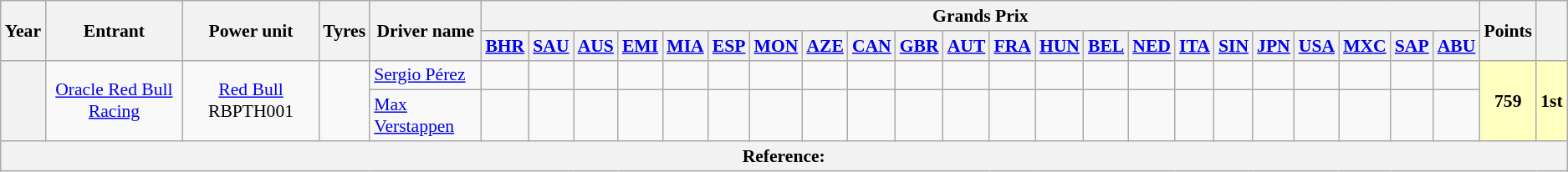<table class="wikitable" style="text-align:center; font-size:90%">
<tr>
<th rowspan="2">Year</th>
<th rowspan="2">Entrant</th>
<th rowspan="2">Power unit</th>
<th rowspan="2">Tyres</th>
<th rowspan="2">Driver name</th>
<th colspan="22">Grands Prix</th>
<th rowspan="2">Points</th>
<th rowspan="2"></th>
</tr>
<tr>
<th><a href='#'>BHR</a></th>
<th><a href='#'>SAU</a></th>
<th><a href='#'>AUS</a></th>
<th><a href='#'>EMI</a></th>
<th><a href='#'>MIA</a></th>
<th><a href='#'>ESP</a></th>
<th><a href='#'>MON</a></th>
<th><a href='#'>AZE</a></th>
<th><a href='#'>CAN</a></th>
<th><a href='#'>GBR</a></th>
<th><a href='#'>AUT</a></th>
<th><a href='#'>FRA</a></th>
<th><a href='#'>HUN</a></th>
<th><a href='#'>BEL</a></th>
<th><a href='#'>NED</a></th>
<th><a href='#'>ITA</a></th>
<th><a href='#'>SIN</a></th>
<th><a href='#'>JPN</a></th>
<th><a href='#'>USA</a></th>
<th><a href='#'>MXC</a></th>
<th><a href='#'>SAP</a></th>
<th><a href='#'>ABU</a></th>
</tr>
<tr>
<th rowspan="2"></th>
<td rowspan="2"><a href='#'>Oracle Red Bull Racing</a></td>
<td rowspan="2"><a href='#'>Red Bull</a> RBPTH001</td>
<td rowspan="2"></td>
<td align=left> <a href='#'>Sergio Pérez</a></td>
<td></td>
<td></td>
<td></td>
<td></td>
<td></td>
<td></td>
<td></td>
<td></td>
<td></td>
<td></td>
<td></td>
<td></td>
<td></td>
<td></td>
<td></td>
<td></td>
<td></td>
<td></td>
<td></td>
<td></td>
<td></td>
<td></td>
<th rowspan="2" style="background:#FFFFBF">759</th>
<th rowspan="2" style="background:#FFFFBF">1st</th>
</tr>
<tr>
<td align=left> <a href='#'>Max Verstappen</a></td>
<td></td>
<td></td>
<td></td>
<td></td>
<td></td>
<td></td>
<td></td>
<td></td>
<td></td>
<td></td>
<td></td>
<td></td>
<td></td>
<td></td>
<td></td>
<td></td>
<td></td>
<td></td>
<td></td>
<td></td>
<td></td>
<td></td>
</tr>
<tr>
<th colspan="29">Reference:</th>
</tr>
</table>
